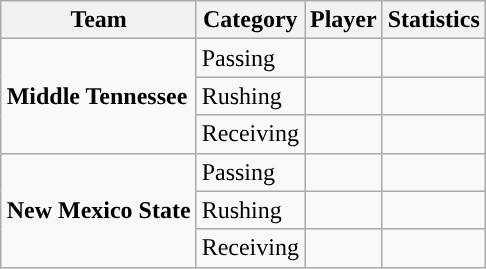<table class="wikitable" style="float: right;">
<tr>
<th>Team</th>
<th>Category</th>
<th>Player</th>
<th>Statistics</th>
</tr>
<tr>
<td rowspan=3><strong>Middle Tennessee</strong></td>
<td>Passing</td>
<td></td>
<td></td>
</tr>
<tr>
<td>Rushing</td>
<td></td>
<td></td>
</tr>
<tr>
<td>Receiving</td>
<td></td>
<td></td>
</tr>
<tr>
<td rowspan=3><strong>New Mexico State</strong></td>
<td>Passing</td>
<td></td>
<td></td>
</tr>
<tr>
<td>Rushing</td>
<td></td>
<td></td>
</tr>
<tr>
<td>Receiving</td>
<td></td>
<td></td>
</tr>
</table>
